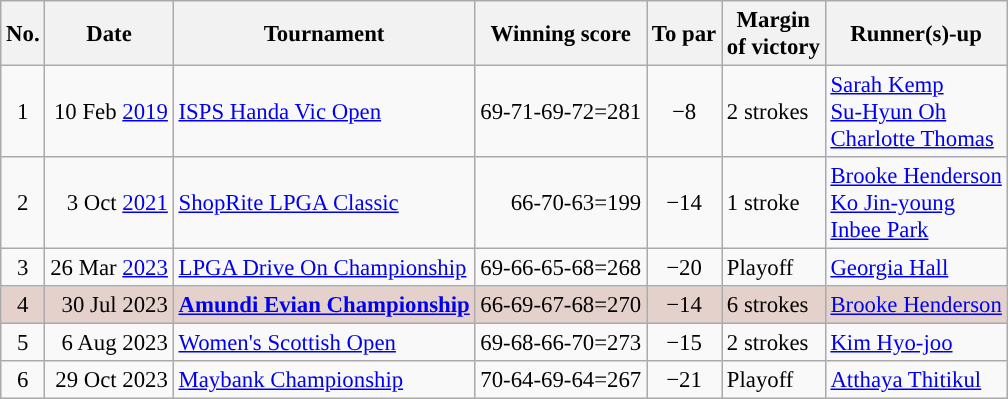<table class="wikitable" style="font-size:95%;">
<tr>
<th>No.</th>
<th>Date</th>
<th>Tournament</th>
<th>Winning score</th>
<th>To par</th>
<th>Margin<br>of victory</th>
<th>Runner(s)-up</th>
</tr>
<tr>
<td align=center>1</td>
<td align=right>10 Feb <a href='#'>2019</a></td>
<td><a href='#'>ISPS Handa Vic Open</a></td>
<td align=right>69-71-69-72=281</td>
<td align=center>−8</td>
<td>2 strokes</td>
<td> <a href='#'>Sarah Kemp</a><br> <a href='#'>Su-Hyun Oh</a><br> <a href='#'>Charlotte Thomas</a></td>
</tr>
<tr>
<td align=center>2</td>
<td align=right>3 Oct <a href='#'>2021</a></td>
<td><a href='#'>ShopRite LPGA Classic</a></td>
<td align=right>66-70-63=199</td>
<td align=center>−14</td>
<td>1 stroke</td>
<td> <a href='#'>Brooke Henderson</a><br> <a href='#'>Ko Jin-young</a><br> <a href='#'>Inbee Park</a></td>
</tr>
<tr>
<td align=center>3</td>
<td align=right>26 Mar <a href='#'>2023</a></td>
<td><a href='#'>LPGA Drive On Championship</a></td>
<td align=right>69-66-65-68=268</td>
<td align=center>−20</td>
<td>Playoff</td>
<td> <a href='#'>Georgia Hall</a></td>
</tr>
<tr style="background:#e5d1cb">
<td align=center>4</td>
<td align=right>30 Jul 2023</td>
<td><strong><a href='#'>Amundi Evian Championship</a></strong></td>
<td align=right>66-69-67-68=270</td>
<td align=center>−14</td>
<td>6 strokes</td>
<td> <a href='#'>Brooke Henderson</a></td>
</tr>
<tr>
<td align=center>5</td>
<td align=right>6 Aug 2023</td>
<td><a href='#'>Women's Scottish Open</a></td>
<td align=right>69-68-66-70=273</td>
<td align=center>−15</td>
<td>2 strokes</td>
<td> <a href='#'>Kim Hyo-joo</a></td>
</tr>
<tr>
<td align=center>6</td>
<td align=right>29 Oct 2023</td>
<td><a href='#'>Maybank Championship</a></td>
<td align=right>70-64-69-64=267</td>
<td align=center>−21</td>
<td>Playoff</td>
<td> <a href='#'>Atthaya Thitikul</a></td>
</tr>
</table>
